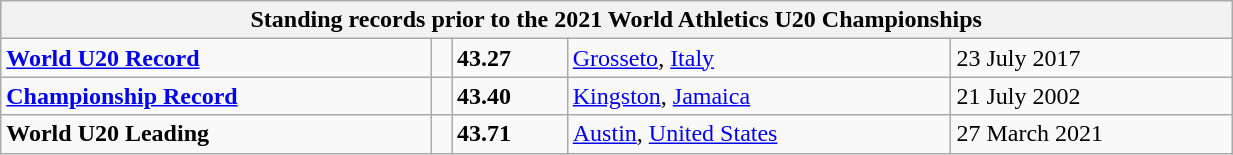<table class="wikitable" width=65%>
<tr>
<th colspan=5>Standing records prior to the 2021 World Athletics U20 Championships</th>
</tr>
<tr>
<td><strong><a href='#'>World U20 Record</a></strong></td>
<td></td>
<td><strong>43.27</strong></td>
<td><a href='#'>Grosseto</a>, <a href='#'>Italy</a></td>
<td>23 July 2017</td>
</tr>
<tr>
<td><strong><a href='#'>Championship Record</a></strong></td>
<td></td>
<td><strong>43.40</strong></td>
<td><a href='#'>Kingston</a>, <a href='#'>Jamaica</a></td>
<td>21 July 2002</td>
</tr>
<tr>
<td><strong>World U20 Leading</strong></td>
<td></td>
<td><strong>43.71</strong></td>
<td><a href='#'>Austin</a>, <a href='#'>United States</a></td>
<td>27 March 2021</td>
</tr>
</table>
